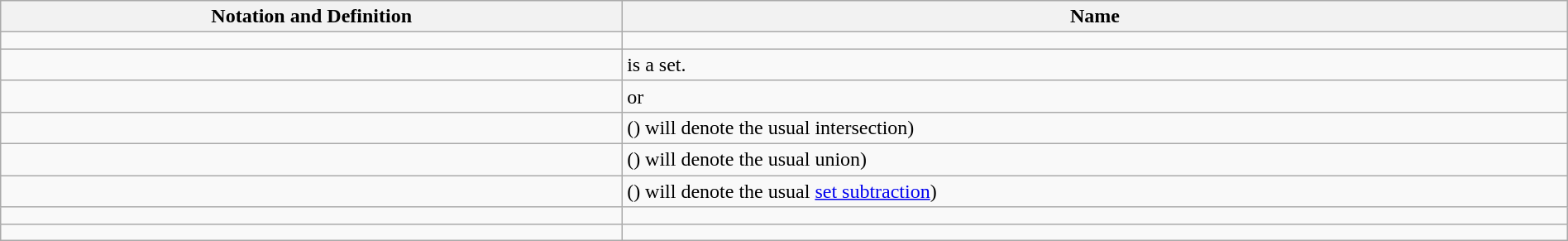<table class="wikitable" style="width: 100%;">
<tr>
<th>Notation and Definition</th>
<th>Name</th>
</tr>
<tr>
<td style="padding:0.5% 0 0.5% 2em;"></td>
<td></td>
</tr>
<tr>
<td style="padding:0.5% 0 0.5% 2em;"></td>
<td> is a set.</td>
</tr>
<tr>
<td style="padding:0.5% 0 0.5% 2em;"></td>
<td> or </td>
</tr>
<tr>
<td style="padding:0.5% 0 0.5% 2em;"></td>
<td> ()  will denote the usual intersection)</td>
</tr>
<tr>
<td style="padding:0.5% 0 0.5% 2em;"></td>
<td> ()  will denote the usual union)</td>
</tr>
<tr>
<td style="padding:0.5% 0 0.5% 2em;"></td>
<td> ()  will denote the usual <a href='#'>set subtraction</a>)</td>
</tr>
<tr>
<td style="padding:0.5% 0 0.5% 2em;"></td>
<td></td>
</tr>
<tr>
<td style="padding:0.5% 0 0.5% 2em;"></td>
<td></td>
</tr>
</table>
